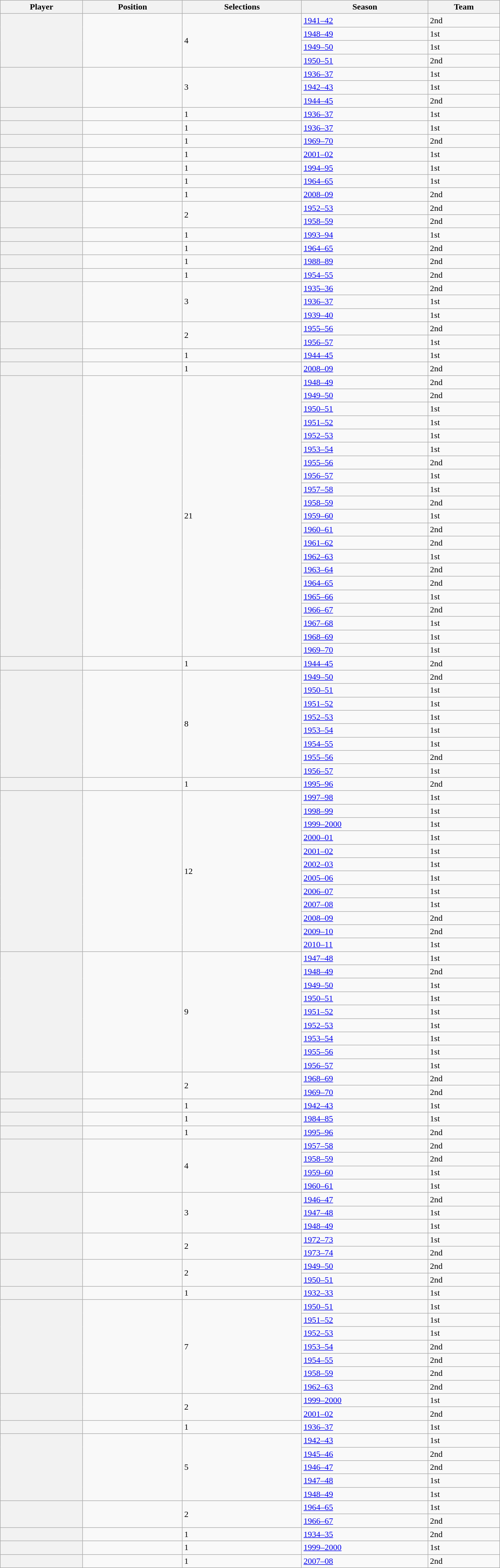<table class="wikitable sortable" width="75%">
<tr>
<th scope="col">Player</th>
<th scope="col">Position</th>
<th scope="col">Selections</th>
<th scope="col">Season</th>
<th scope="col">Team</th>
</tr>
<tr>
<th scope="row" rowspan="4"></th>
<td rowspan="4"></td>
<td rowspan="4">4</td>
<td><a href='#'>1941–42</a></td>
<td>2nd</td>
</tr>
<tr>
<td><a href='#'>1948–49</a></td>
<td>1st</td>
</tr>
<tr>
<td><a href='#'>1949–50</a></td>
<td>1st</td>
</tr>
<tr>
<td><a href='#'>1950–51</a></td>
<td>2nd</td>
</tr>
<tr>
<th scope="row" rowspan="3"></th>
<td rowspan="3"></td>
<td rowspan="3">3</td>
<td><a href='#'>1936–37</a></td>
<td>1st</td>
</tr>
<tr>
<td><a href='#'>1942–43</a></td>
<td>1st</td>
</tr>
<tr>
<td><a href='#'>1944–45</a></td>
<td>2nd</td>
</tr>
<tr>
<th scope="row"></th>
<td></td>
<td>1</td>
<td><a href='#'>1936–37</a></td>
<td>1st</td>
</tr>
<tr>
<th scope="row"></th>
<td></td>
<td>1</td>
<td><a href='#'>1936–37</a></td>
<td>1st</td>
</tr>
<tr>
<th scope="row"></th>
<td></td>
<td>1</td>
<td><a href='#'>1969–70</a></td>
<td>2nd</td>
</tr>
<tr>
<th scope="row"></th>
<td></td>
<td>1</td>
<td><a href='#'>2001–02</a></td>
<td>1st</td>
</tr>
<tr>
<th scope="row"></th>
<td></td>
<td>1</td>
<td><a href='#'>1994–95</a></td>
<td>1st</td>
</tr>
<tr>
<th scope="row"></th>
<td></td>
<td>1</td>
<td><a href='#'>1964–65</a></td>
<td>1st</td>
</tr>
<tr>
<th scope="row"></th>
<td></td>
<td>1</td>
<td><a href='#'>2008–09</a></td>
<td>2nd</td>
</tr>
<tr>
<th scope="row" rowspan="2"></th>
<td rowspan="2"></td>
<td rowspan="2">2</td>
<td><a href='#'>1952–53</a></td>
<td>2nd</td>
</tr>
<tr>
<td><a href='#'>1958–59</a></td>
<td>2nd</td>
</tr>
<tr>
<th scope="row"></th>
<td></td>
<td>1</td>
<td><a href='#'>1993–94</a></td>
<td>1st</td>
</tr>
<tr>
<th scope="row"></th>
<td></td>
<td>1</td>
<td><a href='#'>1964–65</a></td>
<td>2nd</td>
</tr>
<tr>
<th scope="row"></th>
<td></td>
<td>1</td>
<td><a href='#'>1988–89</a></td>
<td>2nd</td>
</tr>
<tr>
<th scope="row"></th>
<td></td>
<td>1</td>
<td><a href='#'>1954–55</a></td>
<td>2nd</td>
</tr>
<tr>
<th scope="row" rowspan="3"></th>
<td rowspan="3"></td>
<td rowspan="3">3</td>
<td><a href='#'>1935–36</a></td>
<td>2nd</td>
</tr>
<tr>
<td><a href='#'>1936–37</a></td>
<td>1st</td>
</tr>
<tr>
<td><a href='#'>1939–40</a></td>
<td>1st</td>
</tr>
<tr>
<th scope="row" rowspan="2"></th>
<td rowspan="2"></td>
<td rowspan="2">2</td>
<td><a href='#'>1955–56</a></td>
<td>2nd</td>
</tr>
<tr>
<td><a href='#'>1956–57</a></td>
<td>1st</td>
</tr>
<tr>
<th scope="row"></th>
<td></td>
<td>1</td>
<td><a href='#'>1944–45</a></td>
<td>1st</td>
</tr>
<tr>
<th scope="row"></th>
<td></td>
<td>1</td>
<td><a href='#'>2008–09</a></td>
<td>2nd</td>
</tr>
<tr>
<th scope="row" rowspan="21"></th>
<td rowspan="21"></td>
<td rowspan="21">21</td>
<td><a href='#'>1948–49</a></td>
<td>2nd</td>
</tr>
<tr>
<td><a href='#'>1949–50</a></td>
<td>2nd</td>
</tr>
<tr>
<td><a href='#'>1950–51</a></td>
<td>1st</td>
</tr>
<tr>
<td><a href='#'>1951–52</a></td>
<td>1st</td>
</tr>
<tr>
<td><a href='#'>1952–53</a></td>
<td>1st</td>
</tr>
<tr>
<td><a href='#'>1953–54</a></td>
<td>1st</td>
</tr>
<tr>
<td><a href='#'>1955–56</a></td>
<td>2nd</td>
</tr>
<tr>
<td><a href='#'>1956–57</a></td>
<td>1st</td>
</tr>
<tr>
<td><a href='#'>1957–58</a></td>
<td>1st</td>
</tr>
<tr>
<td><a href='#'>1958–59</a></td>
<td>2nd</td>
</tr>
<tr>
<td><a href='#'>1959–60</a></td>
<td>1st</td>
</tr>
<tr>
<td><a href='#'>1960–61</a></td>
<td>2nd</td>
</tr>
<tr>
<td><a href='#'>1961–62</a></td>
<td>2nd</td>
</tr>
<tr>
<td><a href='#'>1962–63</a></td>
<td>1st</td>
</tr>
<tr>
<td><a href='#'>1963–64</a></td>
<td>2nd</td>
</tr>
<tr>
<td><a href='#'>1964–65</a></td>
<td>2nd</td>
</tr>
<tr>
<td><a href='#'>1965–66</a></td>
<td>1st</td>
</tr>
<tr>
<td><a href='#'>1966–67</a></td>
<td>2nd</td>
</tr>
<tr>
<td><a href='#'>1967–68</a></td>
<td>1st</td>
</tr>
<tr>
<td><a href='#'>1968–69</a></td>
<td>1st</td>
</tr>
<tr>
<td><a href='#'>1969–70</a></td>
<td>1st</td>
</tr>
<tr>
<th scope="row"></th>
<td></td>
<td>1</td>
<td><a href='#'>1944–45</a></td>
<td>2nd</td>
</tr>
<tr>
<th scope="row" rowspan="8"></th>
<td rowspan="8"></td>
<td rowspan="8">8</td>
<td><a href='#'>1949–50</a></td>
<td>2nd</td>
</tr>
<tr>
<td><a href='#'>1950–51</a></td>
<td>1st</td>
</tr>
<tr>
<td><a href='#'>1951–52</a></td>
<td>1st</td>
</tr>
<tr>
<td><a href='#'>1952–53</a></td>
<td>1st</td>
</tr>
<tr>
<td><a href='#'>1953–54</a></td>
<td>1st</td>
</tr>
<tr>
<td><a href='#'>1954–55</a></td>
<td>1st</td>
</tr>
<tr>
<td><a href='#'>1955–56</a></td>
<td>2nd</td>
</tr>
<tr>
<td><a href='#'>1956–57</a></td>
<td>1st</td>
</tr>
<tr>
<th scope="row"></th>
<td></td>
<td>1</td>
<td><a href='#'>1995–96</a></td>
<td>2nd</td>
</tr>
<tr>
<th scope="row" rowspan="12"></th>
<td rowspan="12"></td>
<td rowspan="12">12</td>
<td><a href='#'>1997–98</a></td>
<td>1st</td>
</tr>
<tr>
<td><a href='#'>1998–99</a></td>
<td>1st</td>
</tr>
<tr>
<td><a href='#'>1999–2000</a></td>
<td>1st</td>
</tr>
<tr>
<td><a href='#'>2000–01</a></td>
<td>1st</td>
</tr>
<tr>
<td><a href='#'>2001–02</a></td>
<td>1st</td>
</tr>
<tr>
<td><a href='#'>2002–03</a></td>
<td>1st</td>
</tr>
<tr>
<td><a href='#'>2005–06</a></td>
<td>1st</td>
</tr>
<tr>
<td><a href='#'>2006–07</a></td>
<td>1st</td>
</tr>
<tr>
<td><a href='#'>2007–08</a></td>
<td>1st</td>
</tr>
<tr>
<td><a href='#'>2008–09</a></td>
<td>2nd</td>
</tr>
<tr>
<td><a href='#'>2009–10</a></td>
<td>2nd</td>
</tr>
<tr>
<td><a href='#'>2010–11</a></td>
<td>1st</td>
</tr>
<tr>
<th scope="row" rowspan="9"></th>
<td rowspan="9"></td>
<td rowspan="9">9</td>
<td><a href='#'>1947–48</a></td>
<td>1st</td>
</tr>
<tr>
<td><a href='#'>1948–49</a></td>
<td>2nd</td>
</tr>
<tr>
<td><a href='#'>1949–50</a></td>
<td>1st</td>
</tr>
<tr>
<td><a href='#'>1950–51</a></td>
<td>1st</td>
</tr>
<tr>
<td><a href='#'>1951–52</a></td>
<td>1st</td>
</tr>
<tr>
<td><a href='#'>1952–53</a></td>
<td>1st</td>
</tr>
<tr>
<td><a href='#'>1953–54</a></td>
<td>1st</td>
</tr>
<tr>
<td><a href='#'>1955–56</a></td>
<td>1st</td>
</tr>
<tr>
<td><a href='#'>1956–57</a></td>
<td>1st</td>
</tr>
<tr>
<th scope="row" rowspan="2"></th>
<td rowspan="2"></td>
<td rowspan="2">2</td>
<td><a href='#'>1968–69</a></td>
<td>2nd</td>
</tr>
<tr>
<td><a href='#'>1969–70</a></td>
<td>2nd</td>
</tr>
<tr>
<th scope="row"></th>
<td></td>
<td>1</td>
<td><a href='#'>1942–43</a></td>
<td>1st</td>
</tr>
<tr>
<th scope="row"></th>
<td></td>
<td>1</td>
<td><a href='#'>1984–85</a></td>
<td>1st</td>
</tr>
<tr>
<th scope="row"></th>
<td></td>
<td>1</td>
<td><a href='#'>1995–96</a></td>
<td>2nd</td>
</tr>
<tr>
<th scope="row" rowspan="4"></th>
<td rowspan="4"></td>
<td rowspan="4">4</td>
<td><a href='#'>1957–58</a></td>
<td>2nd</td>
</tr>
<tr>
<td><a href='#'>1958–59</a></td>
<td>2nd</td>
</tr>
<tr>
<td><a href='#'>1959–60</a></td>
<td>1st</td>
</tr>
<tr>
<td><a href='#'>1960–61</a></td>
<td>1st</td>
</tr>
<tr>
<th scope="row" rowspan="3"></th>
<td rowspan="3"></td>
<td rowspan="3">3</td>
<td><a href='#'>1946–47</a></td>
<td>2nd</td>
</tr>
<tr>
<td><a href='#'>1947–48</a></td>
<td>1st</td>
</tr>
<tr>
<td><a href='#'>1948–49</a></td>
<td>1st</td>
</tr>
<tr>
<th scope="row" rowspan="2"></th>
<td rowspan="2"></td>
<td rowspan="2">2</td>
<td><a href='#'>1972–73</a></td>
<td>1st</td>
</tr>
<tr>
<td><a href='#'>1973–74</a></td>
<td>2nd</td>
</tr>
<tr>
<th scope="row" rowspan="2"></th>
<td rowspan="2"></td>
<td rowspan="2">2</td>
<td><a href='#'>1949–50</a></td>
<td>2nd</td>
</tr>
<tr>
<td><a href='#'>1950–51</a></td>
<td>2nd</td>
</tr>
<tr>
<th scope="row"></th>
<td></td>
<td>1</td>
<td><a href='#'>1932–33</a></td>
<td>1st</td>
</tr>
<tr>
<th scope="row" rowspan="7"></th>
<td rowspan="7"></td>
<td rowspan="7">7</td>
<td><a href='#'>1950–51</a></td>
<td>1st</td>
</tr>
<tr>
<td><a href='#'>1951–52</a></td>
<td>1st</td>
</tr>
<tr>
<td><a href='#'>1952–53</a></td>
<td>1st</td>
</tr>
<tr>
<td><a href='#'>1953–54</a></td>
<td>2nd</td>
</tr>
<tr>
<td><a href='#'>1954–55</a></td>
<td>2nd</td>
</tr>
<tr>
<td><a href='#'>1958–59</a></td>
<td>2nd</td>
</tr>
<tr>
<td><a href='#'>1962–63</a></td>
<td>2nd</td>
</tr>
<tr>
<th scope="row" rowspan="2"></th>
<td rowspan="2"></td>
<td rowspan="2">2</td>
<td><a href='#'>1999–2000</a></td>
<td>1st</td>
</tr>
<tr>
<td><a href='#'>2001–02</a></td>
<td>2nd</td>
</tr>
<tr>
<th scope="row"></th>
<td></td>
<td>1</td>
<td><a href='#'>1936–37</a></td>
<td>1st</td>
</tr>
<tr>
<th scope="row" rowspan="5"></th>
<td rowspan="5"></td>
<td rowspan="5">5</td>
<td><a href='#'>1942–43</a></td>
<td>1st</td>
</tr>
<tr>
<td><a href='#'>1945–46</a></td>
<td>2nd</td>
</tr>
<tr>
<td><a href='#'>1946–47</a></td>
<td>2nd</td>
</tr>
<tr>
<td><a href='#'>1947–48</a></td>
<td>1st</td>
</tr>
<tr>
<td><a href='#'>1948–49</a></td>
<td>1st</td>
</tr>
<tr>
<th scope="row" rowspan="2"></th>
<td rowspan="2"></td>
<td rowspan="2">2</td>
<td><a href='#'>1964–65</a></td>
<td>1st</td>
</tr>
<tr>
<td><a href='#'>1966–67</a></td>
<td>2nd</td>
</tr>
<tr>
<th scope="row"></th>
<td></td>
<td>1</td>
<td><a href='#'>1934–35</a></td>
<td>2nd</td>
</tr>
<tr>
<th scope="row"></th>
<td></td>
<td>1</td>
<td><a href='#'>1999–2000</a></td>
<td>1st</td>
</tr>
<tr>
<th scope="row"></th>
<td></td>
<td>1</td>
<td><a href='#'>2007–08</a></td>
<td>2nd</td>
</tr>
</table>
